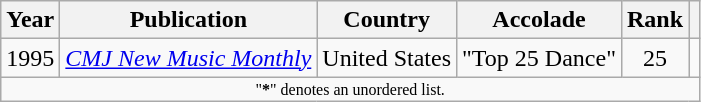<table class="wikitable sortable" style="margin:0em 1em 1em 0pt">
<tr>
<th>Year</th>
<th>Publication</th>
<th>Country</th>
<th>Accolade</th>
<th>Rank</th>
<th class="unsortable"></th>
</tr>
<tr>
<td align=center>1995</td>
<td><em><a href='#'>CMJ New Music Monthly</a></em></td>
<td>United States</td>
<td>"Top 25 Dance"</td>
<td align=center>25</td>
<td></td>
</tr>
<tr class="sortbottom">
<td colspan=6 style=font-size:8pt; align=center>"<strong>*</strong>" denotes an unordered list.</td>
</tr>
</table>
